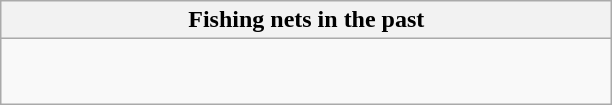<table class="wikitable collapsible collapsed" style="text-align: left;">
<tr>
<th width="400px">Fishing nets in the past</th>
</tr>
<tr>
<td><br><br></td>
</tr>
</table>
